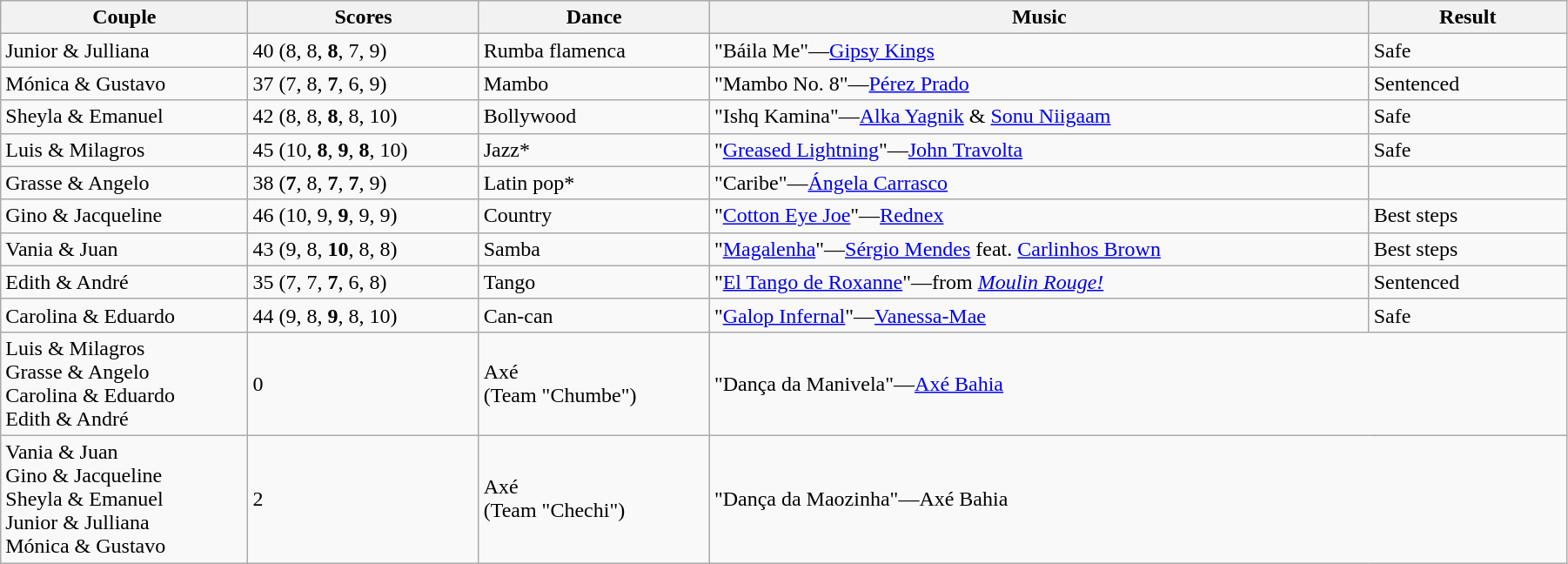<table class="wikitable sortable" style="width:95%; white-space:nowrap">
<tr>
<th style="width:15%;">Couple</th>
<th style="width:14%;">Scores</th>
<th style="width:14%;">Dance</th>
<th style="width:40%;">Music</th>
<th style="width:12%;">Result</th>
</tr>
<tr>
<td>Junior & Julliana</td>
<td>40 (8, 8, <strong>8</strong>, 7, 9)</td>
<td> Rumba flamenca</td>
<td>"Báila Me"—<a href='#'>Gipsy Kings</a></td>
<td>Safe</td>
</tr>
<tr>
<td>Mónica & Gustavo</td>
<td>37 (7, 8, <strong>7</strong>, 6, 9)</td>
<td> Mambo</td>
<td>"Mambo No. 8"—<a href='#'>Pérez Prado</a></td>
<td>Sentenced</td>
</tr>
<tr>
<td>Sheyla & Emanuel</td>
<td>42 (8, 8, <strong>8</strong>, 8, 10)</td>
<td> Bollywood</td>
<td>"Ishq Kamina"—<a href='#'>Alka Yagnik</a> & <a href='#'>Sonu Niigaam</a></td>
<td>Safe</td>
</tr>
<tr>
<td>Luis & Milagros</td>
<td>45 (10, <strong>8</strong>, <strong>9</strong>, <strong>8</strong>, 10)</td>
<td>Jazz*</td>
<td>"<a href='#'>Greased Lightning</a>"—<a href='#'>John Travolta</a></td>
<td>Safe</td>
</tr>
<tr>
<td>Grasse & Angelo</td>
<td>38 (<strong>7</strong>, 8, <strong>7</strong>, <strong>7</strong>, 9)</td>
<td>Latin pop*</td>
<td>"Caribe"—<a href='#'>Ángela Carrasco</a></td>
<td></td>
</tr>
<tr>
<td>Gino & Jacqueline</td>
<td>46 (10, 9, <strong>9</strong>, 9, 9)</td>
<td> Country</td>
<td>"<a href='#'>Cotton Eye Joe</a>"—<a href='#'>Rednex</a></td>
<td>Best steps</td>
</tr>
<tr>
<td>Vania & Juan</td>
<td>43 (9, 8, <strong>10</strong>, 8, 8)</td>
<td> Samba</td>
<td>"<a href='#'>Magalenha</a>"—<a href='#'>Sérgio Mendes</a> feat. <a href='#'>Carlinhos Brown</a></td>
<td>Best steps</td>
</tr>
<tr>
<td>Edith & André</td>
<td>35 (7, 7, <strong>7</strong>, 6, 8)</td>
<td> Tango</td>
<td>"<a href='#'>El Tango de Roxanne</a>"—from <em><a href='#'>Moulin Rouge!</a></em></td>
<td>Sentenced</td>
</tr>
<tr>
<td>Carolina & Eduardo</td>
<td>44 (9, 8, <strong>9</strong>, 8, 10)</td>
<td> Can-can</td>
<td>"<a href='#'>Galop Infernal</a>"—<a href='#'>Vanessa-Mae</a></td>
<td>Safe</td>
</tr>
<tr>
<td>Luis & Milagros<br>Grasse & Angelo<br>Carolina & Eduardo<br>Edith & André</td>
<td>0</td>
<td>Axé<br>(Team "Chumbe")</td>
<td colspan="2">"Dança da Manivela"—<a href='#'>Axé Bahia</a></td>
</tr>
<tr>
<td>Vania & Juan<br>Gino & Jacqueline<br>Sheyla & Emanuel<br>Junior & Julliana<br>Mónica & Gustavo</td>
<td>2</td>
<td>Axé<br>(Team "Chechi")</td>
<td colspan="2">"Dança da Maozinha"—Axé Bahia</td>
</tr>
</table>
